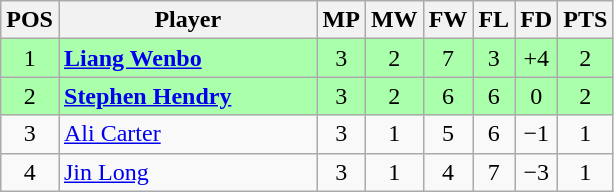<table class="wikitable" style="text-align: center;">
<tr>
<th width=20>POS</th>
<th width=165>Player</th>
<th width=20>MP</th>
<th width=20>MW</th>
<th width=20>FW</th>
<th width=20>FL</th>
<th width=20>FD</th>
<th width=20>PTS</th>
</tr>
<tr style="background:#aaffaa;">
<td>1</td>
<td style="text-align:left;"> <strong><a href='#'>Liang Wenbo</a></strong></td>
<td>3</td>
<td>2</td>
<td>7</td>
<td>3</td>
<td>+4</td>
<td>2</td>
</tr>
<tr style="background:#aaffaa;">
<td>2</td>
<td style="text-align:left;"> <strong><a href='#'>Stephen Hendry</a></strong></td>
<td>3</td>
<td>2</td>
<td>6</td>
<td>6</td>
<td>0</td>
<td>2</td>
</tr>
<tr>
<td>3</td>
<td style="text-align:left;"> <a href='#'>Ali Carter</a></td>
<td>3</td>
<td>1</td>
<td>5</td>
<td>6</td>
<td>−1</td>
<td>1</td>
</tr>
<tr>
<td>4</td>
<td style="text-align:left;"> <a href='#'>Jin Long</a></td>
<td>3</td>
<td>1</td>
<td>4</td>
<td>7</td>
<td>−3</td>
<td>1</td>
</tr>
</table>
